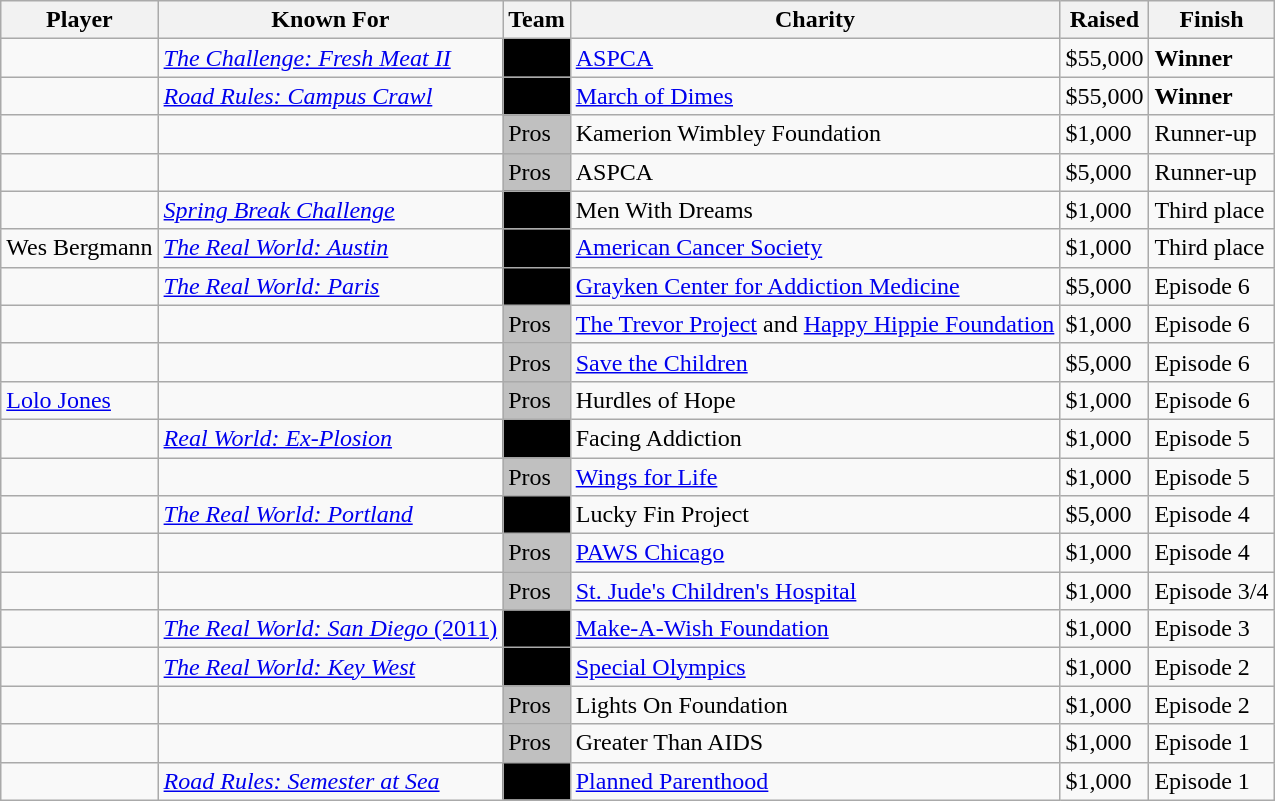<table class="sortable wikitable">
<tr>
<th>Player</th>
<th>Known For</th>
<th>Team</th>
<th>Charity</th>
<th>Raised</th>
<th>Finish</th>
</tr>
<tr>
<td nowrap></td>
<td><em><a href='#'>The Challenge: Fresh Meat II</a></em></td>
<td style="background: black;"></td>
<td><a href='#'>ASPCA</a></td>
<td>$55,000</td>
<td><strong>Winner</strong></td>
</tr>
<tr>
<td></td>
<td><em><a href='#'>Road Rules: Campus Crawl</a></em></td>
<td style="background: black;"></td>
<td><a href='#'>March of Dimes</a></td>
<td>$55,000</td>
<td><strong>Winner</strong></td>
</tr>
<tr>
<td></td>
<td></td>
<td style="background:silver;">Pros</td>
<td>Kamerion Wimbley Foundation</td>
<td>$1,000</td>
<td nowrap>Runner-up</td>
</tr>
<tr>
<td></td>
<td nowrap></td>
<td style="background:silver;">Pros</td>
<td>ASPCA</td>
<td>$5,000</td>
<td>Runner-up</td>
</tr>
<tr>
<td></td>
<td><em><a href='#'>Spring Break Challenge</a></em></td>
<td style="background: black;"></td>
<td>Men With Dreams</td>
<td>$1,000</td>
<td nowrap>Third place</td>
</tr>
<tr>
<td>Wes Bergmann</td>
<td><em><a href='#'>The Real World: Austin</a></em></td>
<td style="background: black;"></td>
<td><a href='#'>American Cancer Society</a></td>
<td>$1,000</td>
<td>Third place</td>
</tr>
<tr>
<td nowrap></td>
<td><em><a href='#'>The Real World: Paris</a></em></td>
<td style="background: black;"></td>
<td><a href='#'>Grayken Center for Addiction Medicine</a></td>
<td>$5,000</td>
<td>Episode 6</td>
</tr>
<tr>
<td></td>
<td></td>
<td style="background:silver;">Pros</td>
<td nowrap><a href='#'>The Trevor Project</a> and <a href='#'>Happy Hippie Foundation</a></td>
<td>$1,000</td>
<td>Episode 6</td>
</tr>
<tr>
<td></td>
<td></td>
<td style="background:silver;">Pros</td>
<td><a href='#'>Save the Children</a></td>
<td>$5,000</td>
<td>Episode 6</td>
</tr>
<tr>
<td><a href='#'>Lolo Jones</a></td>
<td></td>
<td style="background:silver;">Pros</td>
<td>Hurdles of Hope</td>
<td>$1,000</td>
<td>Episode 6</td>
</tr>
<tr>
<td></td>
<td><em><a href='#'>Real World: Ex-Plosion</a></em></td>
<td style="background: black;"></td>
<td>Facing Addiction</td>
<td>$1,000</td>
<td>Episode 5</td>
</tr>
<tr>
<td></td>
<td></td>
<td style="background:silver;">Pros</td>
<td><a href='#'>Wings for Life</a></td>
<td>$1,000</td>
<td>Episode 5</td>
</tr>
<tr>
<td></td>
<td><em><a href='#'>The Real World: Portland</a></em></td>
<td style="background: black;"></td>
<td>Lucky Fin Project</td>
<td>$5,000</td>
<td>Episode 4</td>
</tr>
<tr>
<td></td>
<td></td>
<td style="background:silver;">Pros</td>
<td><a href='#'>PAWS Chicago</a></td>
<td>$1,000</td>
<td>Episode 4</td>
</tr>
<tr>
<td></td>
<td></td>
<td style="background:silver;">Pros</td>
<td><a href='#'>St. Jude's Children's Hospital</a></td>
<td>$1,000</td>
<td nowrap>Episode 3/4</td>
</tr>
<tr>
<td></td>
<td><a href='#'><em>The Real World: San Diego</em> (2011)</a></td>
<td style="background: black;"></td>
<td><a href='#'>Make-A-Wish Foundation</a></td>
<td>$1,000</td>
<td>Episode 3</td>
</tr>
<tr>
<td nowrap></td>
<td><em><a href='#'>The Real World: Key West</a></em></td>
<td style="background: black;"></td>
<td><a href='#'>Special Olympics</a></td>
<td>$1,000</td>
<td>Episode 2</td>
</tr>
<tr>
<td></td>
<td></td>
<td style="background:silver;">Pros</td>
<td>Lights On Foundation</td>
<td>$1,000</td>
<td>Episode 2</td>
</tr>
<tr>
<td></td>
<td></td>
<td style="background:silver;">Pros</td>
<td>Greater Than AIDS</td>
<td>$1,000</td>
<td>Episode 1</td>
</tr>
<tr>
<td></td>
<td><em><a href='#'>Road Rules: Semester at Sea</a></em></td>
<td style="background: black;"></td>
<td><a href='#'>Planned Parenthood</a></td>
<td>$1,000</td>
<td>Episode 1</td>
</tr>
</table>
